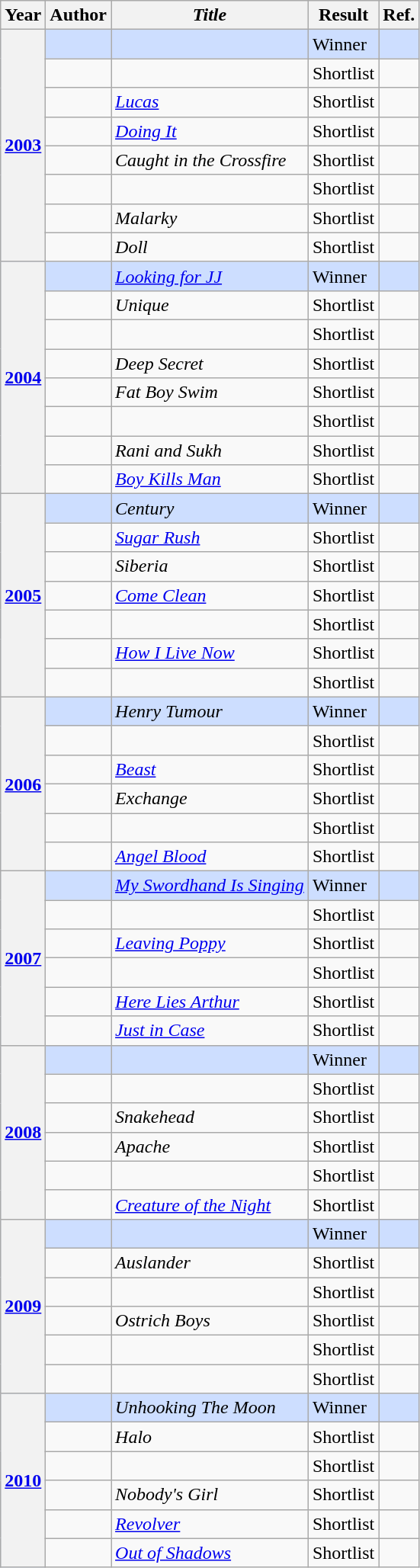<table class="wikitable sortable mw-collapsible">
<tr>
<th>Year</th>
<th>Author</th>
<th><em>Title</em></th>
<th>Result</th>
<th>Ref.</th>
</tr>
<tr style=background:#cddeff>
<th rowspan="8"><a href='#'>2003</a></th>
<td></td>
<td><em></em></td>
<td>Winner</td>
<td></td>
</tr>
<tr>
<td></td>
<td><em></em></td>
<td>Shortlist</td>
<td></td>
</tr>
<tr>
<td></td>
<td><em><a href='#'>Lucas</a></em></td>
<td>Shortlist</td>
<td></td>
</tr>
<tr>
<td></td>
<td><em><a href='#'>Doing It</a></em></td>
<td>Shortlist</td>
<td></td>
</tr>
<tr>
<td></td>
<td><em>Caught in the Crossfire</em></td>
<td>Shortlist</td>
<td></td>
</tr>
<tr>
<td></td>
<td><em></em></td>
<td>Shortlist</td>
<td></td>
</tr>
<tr>
<td></td>
<td><em>Malarky</em></td>
<td>Shortlist</td>
<td></td>
</tr>
<tr>
<td></td>
<td><em>Doll</em></td>
<td>Shortlist</td>
<td></td>
</tr>
<tr style="background:#cddeff">
<th rowspan="8"><a href='#'>2004</a></th>
<td></td>
<td><em><a href='#'>Looking for JJ</a></em></td>
<td>Winner</td>
<td></td>
</tr>
<tr>
<td></td>
<td><em>Unique</em></td>
<td>Shortlist</td>
<td></td>
</tr>
<tr>
<td></td>
<td><em></em></td>
<td>Shortlist</td>
<td></td>
</tr>
<tr>
<td></td>
<td><em>Deep Secret</em></td>
<td>Shortlist</td>
<td></td>
</tr>
<tr>
<td></td>
<td><em>Fat Boy Swim</em></td>
<td>Shortlist</td>
<td></td>
</tr>
<tr>
<td></td>
<td><em></em></td>
<td>Shortlist</td>
<td></td>
</tr>
<tr>
<td></td>
<td><em>Rani and Sukh</em></td>
<td>Shortlist</td>
<td></td>
</tr>
<tr>
<td></td>
<td><em><a href='#'>Boy Kills Man</a></em></td>
<td>Shortlist</td>
<td></td>
</tr>
<tr style="background:#cddeff">
<th rowspan="7"><a href='#'>2005</a></th>
<td></td>
<td><em>Century</em></td>
<td>Winner</td>
<td></td>
</tr>
<tr>
<td></td>
<td><em><a href='#'>Sugar Rush</a></em></td>
<td>Shortlist</td>
<td></td>
</tr>
<tr>
<td></td>
<td><em>Siberia</em></td>
<td>Shortlist</td>
<td></td>
</tr>
<tr>
<td></td>
<td><em><a href='#'>Come Clean</a></em></td>
<td>Shortlist</td>
<td></td>
</tr>
<tr>
<td></td>
<td><em></em></td>
<td>Shortlist</td>
<td></td>
</tr>
<tr>
<td></td>
<td><em><a href='#'>How I Live Now</a></em></td>
<td>Shortlist</td>
<td></td>
</tr>
<tr>
<td></td>
<td><em></em></td>
<td>Shortlist</td>
<td></td>
</tr>
<tr style="background:#cddeff">
<th rowspan="6"><a href='#'>2006</a></th>
<td></td>
<td><em>Henry Tumour</em></td>
<td>Winner</td>
<td></td>
</tr>
<tr>
<td></td>
<td><em></em></td>
<td>Shortlist</td>
<td></td>
</tr>
<tr>
<td></td>
<td><em><a href='#'>Beast</a></em></td>
<td>Shortlist</td>
<td></td>
</tr>
<tr>
<td></td>
<td><em>Exchange</em></td>
<td>Shortlist</td>
<td></td>
</tr>
<tr>
<td></td>
<td><em></em></td>
<td>Shortlist</td>
<td></td>
</tr>
<tr>
<td></td>
<td><em><a href='#'>Angel Blood</a></em></td>
<td>Shortlist</td>
<td></td>
</tr>
<tr style="background:#cddeff">
<th rowspan="6"><a href='#'>2007</a></th>
<td></td>
<td><em><a href='#'>My Swordhand Is Singing</a></em></td>
<td>Winner</td>
<td></td>
</tr>
<tr>
<td></td>
<td><em></em></td>
<td>Shortlist</td>
<td></td>
</tr>
<tr>
<td></td>
<td><em><a href='#'>Leaving Poppy</a></em></td>
<td>Shortlist</td>
<td></td>
</tr>
<tr>
<td></td>
<td><em></em></td>
<td>Shortlist</td>
<td></td>
</tr>
<tr>
<td></td>
<td><em><a href='#'>Here Lies Arthur</a></em></td>
<td>Shortlist</td>
<td></td>
</tr>
<tr>
<td></td>
<td><em><a href='#'>Just in Case</a></em></td>
<td>Shortlist</td>
<td></td>
</tr>
<tr style="background:#cddeff">
<th rowspan="6"><a href='#'>2008</a></th>
<td></td>
<td><em></em></td>
<td>Winner</td>
<td></td>
</tr>
<tr>
<td></td>
<td><em></em></td>
<td>Shortlist</td>
<td></td>
</tr>
<tr>
<td></td>
<td><em>Snakehead</em></td>
<td>Shortlist</td>
<td></td>
</tr>
<tr>
<td></td>
<td><em>Apache</em></td>
<td>Shortlist</td>
<td></td>
</tr>
<tr>
<td></td>
<td><em></em></td>
<td>Shortlist</td>
<td></td>
</tr>
<tr>
<td></td>
<td><em><a href='#'>Creature of the Night</a></em></td>
<td>Shortlist</td>
<td></td>
</tr>
<tr style="background:#cddeff">
<th rowspan="6"><a href='#'>2009</a></th>
<td></td>
<td><em></em></td>
<td>Winner</td>
<td></td>
</tr>
<tr>
<td></td>
<td><em>Auslander</em></td>
<td>Shortlist</td>
<td></td>
</tr>
<tr>
<td></td>
<td><em></em></td>
<td>Shortlist</td>
<td></td>
</tr>
<tr>
<td></td>
<td><em>Ostrich Boys</em></td>
<td>Shortlist</td>
<td></td>
</tr>
<tr>
<td></td>
<td><em></em></td>
<td>Shortlist</td>
<td></td>
</tr>
<tr>
<td></td>
<td><em></em></td>
<td>Shortlist</td>
<td></td>
</tr>
<tr style="background:#cddeff">
<th rowspan="6"><a href='#'>2010</a></th>
<td></td>
<td><em>Unhooking The Moon</em></td>
<td>Winner</td>
<td></td>
</tr>
<tr>
<td></td>
<td><em>Halo</em></td>
<td>Shortlist</td>
<td></td>
</tr>
<tr>
<td></td>
<td><em></em></td>
<td>Shortlist</td>
<td></td>
</tr>
<tr>
<td></td>
<td><em>Nobody's Girl</em></td>
<td>Shortlist</td>
<td></td>
</tr>
<tr>
<td></td>
<td><em><a href='#'>Revolver</a></em></td>
<td>Shortlist</td>
<td></td>
</tr>
<tr>
<td></td>
<td><em><a href='#'>Out of Shadows</a></em></td>
<td>Shortlist</td>
<td></td>
</tr>
</table>
